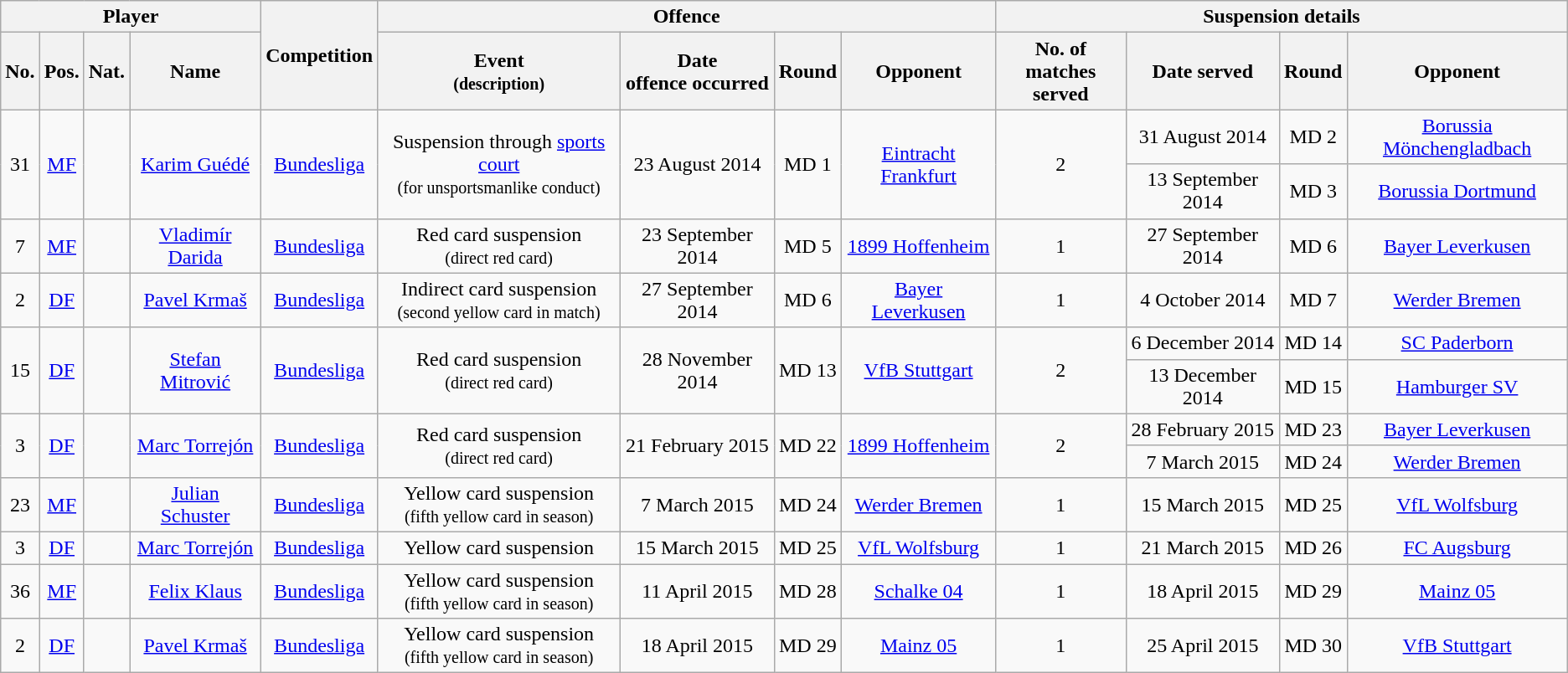<table class="wikitable" style="text-align:center;">
<tr>
<th colspan="4">Player</th>
<th rowspan="2">Competition</th>
<th colspan="4">Offence</th>
<th colspan="4">Suspension details</th>
</tr>
<tr>
<th>No.</th>
<th>Pos.</th>
<th>Nat.</th>
<th>Name</th>
<th>Event<br><small>(description)</small></th>
<th>Date<br>offence occurred</th>
<th>Round</th>
<th>Opponent</th>
<th>No. of<br>matches served</th>
<th>Date served</th>
<th>Round</th>
<th>Opponent</th>
</tr>
<tr>
<td rowspan="2">31</td>
<td rowspan="2"><a href='#'>MF</a></td>
<td rowspan="2"></td>
<td rowspan="2"><a href='#'>Karim Guédé</a></td>
<td rowspan="2"><a href='#'>Bundesliga</a></td>
<td rowspan="2">Suspension through <a href='#'>sports court</a><br><small>(for unsportsmanlike conduct)</small></td>
<td rowspan="2">23 August 2014</td>
<td rowspan="2">MD 1</td>
<td rowspan="2"><a href='#'>Eintracht Frankfurt</a></td>
<td rowspan="2">2</td>
<td>31 August 2014</td>
<td>MD 2</td>
<td><a href='#'>Borussia Mönchengladbach</a></td>
</tr>
<tr>
<td>13 September 2014</td>
<td>MD 3</td>
<td><a href='#'>Borussia Dortmund</a></td>
</tr>
<tr>
<td>7</td>
<td><a href='#'>MF</a></td>
<td></td>
<td><a href='#'>Vladimír Darida</a></td>
<td><a href='#'>Bundesliga</a></td>
<td>Red card suspension<br><small>(direct red card)</small></td>
<td>23 September 2014</td>
<td>MD 5</td>
<td><a href='#'>1899 Hoffenheim</a></td>
<td>1</td>
<td>27 September 2014</td>
<td>MD 6</td>
<td><a href='#'>Bayer Leverkusen</a></td>
</tr>
<tr>
<td>2</td>
<td><a href='#'>DF</a></td>
<td></td>
<td><a href='#'>Pavel Krmaš</a></td>
<td><a href='#'>Bundesliga</a></td>
<td>Indirect card suspension<br><small>(second yellow card in match)</small></td>
<td>27 September 2014</td>
<td>MD 6</td>
<td><a href='#'>Bayer Leverkusen</a></td>
<td>1</td>
<td>4 October 2014</td>
<td>MD 7</td>
<td><a href='#'>Werder Bremen</a></td>
</tr>
<tr>
<td rowspan="2">15</td>
<td rowspan="2"><a href='#'>DF</a></td>
<td rowspan="2"></td>
<td rowspan="2"><a href='#'>Stefan Mitrović</a></td>
<td rowspan="2"><a href='#'>Bundesliga</a></td>
<td rowspan="2">Red card suspension<br><small>(direct red card)</small></td>
<td rowspan="2">28 November 2014</td>
<td rowspan="2">MD 13</td>
<td rowspan="2"><a href='#'>VfB Stuttgart</a></td>
<td rowspan="2">2</td>
<td>6 December 2014</td>
<td>MD 14</td>
<td><a href='#'>SC Paderborn</a></td>
</tr>
<tr>
<td>13 December 2014</td>
<td>MD 15</td>
<td><a href='#'>Hamburger SV</a></td>
</tr>
<tr>
<td rowspan="2">3</td>
<td rowspan="2"><a href='#'>DF</a></td>
<td rowspan="2"></td>
<td rowspan="2"><a href='#'>Marc Torrejón</a></td>
<td rowspan="2"><a href='#'>Bundesliga</a></td>
<td rowspan="2">Red card suspension<br><small>(direct red card)</small></td>
<td rowspan="2">21 February 2015</td>
<td rowspan="2">MD 22</td>
<td rowspan="2"><a href='#'>1899 Hoffenheim</a></td>
<td rowspan="2">2</td>
<td>28 February 2015</td>
<td>MD 23</td>
<td><a href='#'>Bayer Leverkusen</a></td>
</tr>
<tr>
<td>7 March 2015</td>
<td>MD 24</td>
<td><a href='#'>Werder Bremen</a></td>
</tr>
<tr>
<td>23</td>
<td><a href='#'>MF</a></td>
<td></td>
<td><a href='#'>Julian Schuster</a></td>
<td><a href='#'>Bundesliga</a></td>
<td>Yellow card suspension<br><small>(fifth yellow card in season)</small></td>
<td>7 March 2015</td>
<td>MD 24</td>
<td><a href='#'>Werder Bremen</a></td>
<td>1</td>
<td>15 March 2015</td>
<td>MD 25</td>
<td><a href='#'>VfL Wolfsburg</a></td>
</tr>
<tr>
<td>3</td>
<td><a href='#'>DF</a></td>
<td></td>
<td><a href='#'>Marc Torrejón</a></td>
<td><a href='#'>Bundesliga</a></td>
<td>Yellow card suspension</td>
<td>15 March 2015</td>
<td>MD 25</td>
<td><a href='#'>VfL Wolfsburg</a></td>
<td>1</td>
<td>21 March 2015</td>
<td>MD 26</td>
<td><a href='#'>FC Augsburg</a></td>
</tr>
<tr>
<td>36</td>
<td><a href='#'>MF</a></td>
<td></td>
<td><a href='#'>Felix Klaus</a></td>
<td><a href='#'>Bundesliga</a></td>
<td>Yellow card suspension<br><small>(fifth yellow card in season)</small></td>
<td>11 April 2015</td>
<td>MD 28</td>
<td><a href='#'>Schalke 04</a></td>
<td>1</td>
<td>18 April 2015</td>
<td>MD 29</td>
<td><a href='#'>Mainz 05</a></td>
</tr>
<tr>
<td>2</td>
<td><a href='#'>DF</a></td>
<td></td>
<td><a href='#'>Pavel Krmaš</a></td>
<td><a href='#'>Bundesliga</a></td>
<td>Yellow card suspension<br><small>(fifth yellow card in season)</small></td>
<td>18 April 2015</td>
<td>MD 29</td>
<td><a href='#'>Mainz 05</a></td>
<td>1</td>
<td>25 April 2015</td>
<td>MD 30</td>
<td><a href='#'>VfB Stuttgart</a></td>
</tr>
</table>
